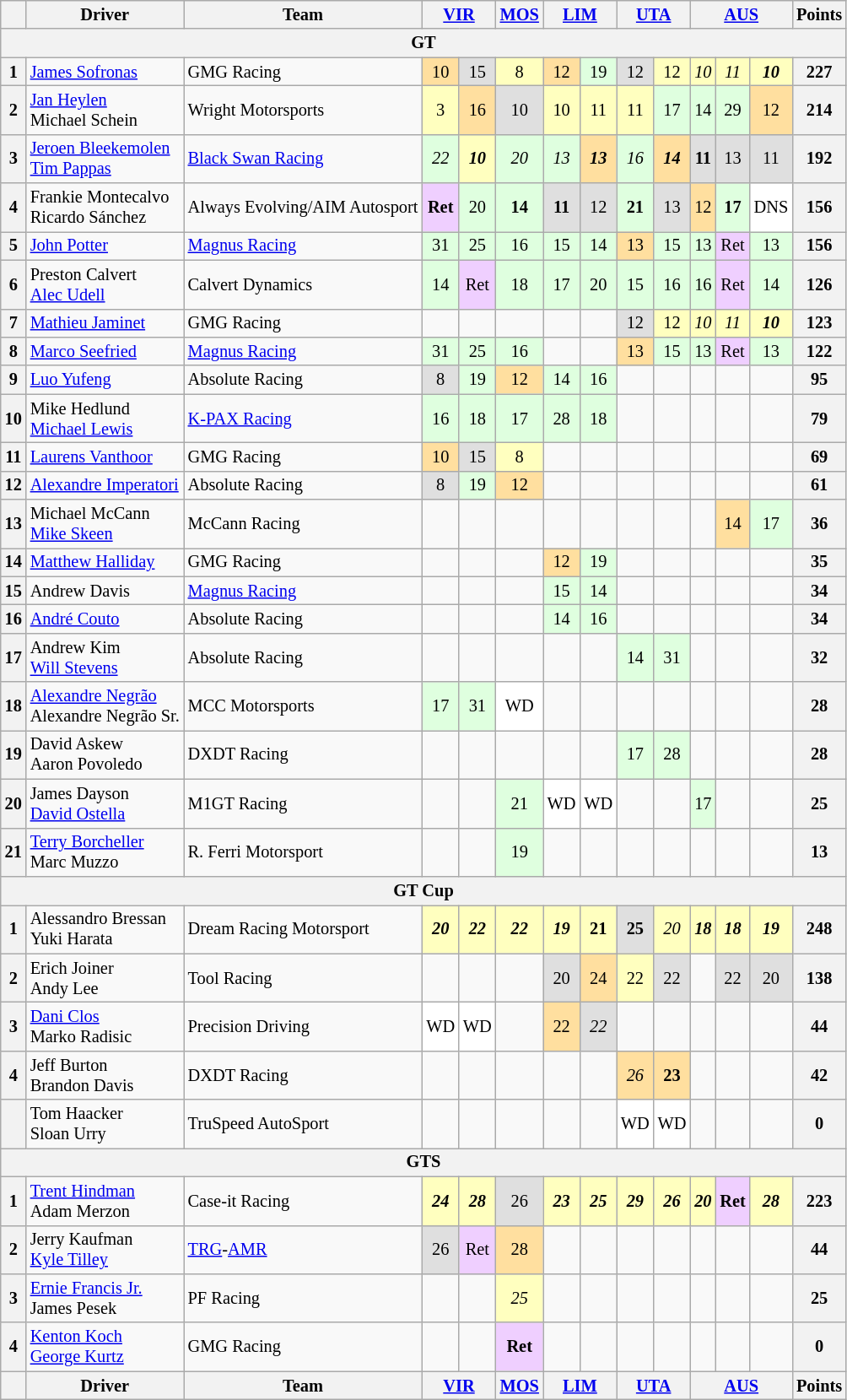<table class="wikitable" style="font-size:85%; text-align:center">
<tr valign="top">
<th valign=middle></th>
<th valign=middle>Driver</th>
<th valign=middle>Team</th>
<th colspan=2><a href='#'>VIR</a></th>
<th><a href='#'>MOS</a></th>
<th colspan=2><a href='#'>LIM</a></th>
<th colspan=2><a href='#'>UTA</a></th>
<th colspan=3><a href='#'>AUS</a></th>
<th valign=middle>Points</th>
</tr>
<tr>
<th colspan=14>GT</th>
</tr>
<tr>
<th>1</th>
<td align=left> <a href='#'>James Sofronas</a></td>
<td align=left> GMG Racing</td>
<td style="background:#FFDF9F;">10</td>
<td style="background:#DFDFDF;">15</td>
<td style="background:#FFFFBF;">8</td>
<td style="background:#FFDF9F;">12</td>
<td style="background:#DFFFDF;">19</td>
<td style="background:#DFDFDF;">12</td>
<td style="background:#FFFFBF;">12</td>
<td style="background:#FFFFBF;"><em>10</em></td>
<td style="background:#FFFFBF;"><em>11</em></td>
<td style="background:#FFFFBF;"><strong><em>10</em></strong></td>
<th>227</th>
</tr>
<tr>
<th>2</th>
<td align=left> <a href='#'>Jan Heylen</a><br> Michael Schein</td>
<td align=left> Wright Motorsports</td>
<td style="background:#FFFFBF;">3</td>
<td style="background:#FFDF9F;">16</td>
<td style="background:#DFDFDF;">10</td>
<td style="background:#FFFFBF;">10</td>
<td style="background:#FFFFBF;">11</td>
<td style="background:#FFFFBF;">11</td>
<td style="background:#DFFFDF;">17</td>
<td style="background:#DFFFDF;">14</td>
<td style="background:#DFFFDF;">29</td>
<td style="background:#FFDF9F;">12</td>
<th>214</th>
</tr>
<tr>
<th>3</th>
<td align=left> <a href='#'>Jeroen Bleekemolen</a><br> <a href='#'>Tim Pappas</a></td>
<td align=left> <a href='#'>Black Swan Racing</a></td>
<td style="background:#DFFFDF;"><em>22</em></td>
<td style="background:#FFFFBF;"><strong><em>10</em></strong></td>
<td style="background:#DFFFDF;"><em>20</em></td>
<td style="background:#DFFFDF;"><em>13</em></td>
<td style="background:#FFDF9F;"><strong><em>13</em></strong></td>
<td style="background:#DFFFDF;"><em>16</em></td>
<td style="background:#FFDF9F;"><strong><em>14</em></strong></td>
<td style="background:#DFDFDF;"><strong>11</strong></td>
<td style="background:#DFDFDF;">13</td>
<td style="background:#DFDFDF;">11</td>
<th>192</th>
</tr>
<tr>
<th>4</th>
<td align=left> Frankie Montecalvo<br> Ricardo Sánchez</td>
<td align=left> Always Evolving/AIM Autosport</td>
<td style="background:#EFCFFF;"><strong>Ret</strong></td>
<td style="background:#DFFFDF;">20</td>
<td style="background:#DFFFDF;"><strong>14</strong></td>
<td style="background:#DFDFDF;"><strong>11</strong></td>
<td style="background:#DFDFDF;">12</td>
<td style="background:#DFFFDF;"><strong>21</strong></td>
<td style="background:#DFDFDF;">13</td>
<td style="background:#FFDF9F;">12</td>
<td style="background:#DFFFDF;"><strong>17</strong></td>
<td style="background:#FFFFFF;">DNS</td>
<th>156</th>
</tr>
<tr>
<th>5</th>
<td align=left> <a href='#'>John Potter</a></td>
<td align=left> <a href='#'>Magnus Racing</a></td>
<td style="background:#DFFFDF;">31</td>
<td style="background:#DFFFDF;">25</td>
<td style="background:#DFFFDF;">16</td>
<td style="background:#DFFFDF;">15</td>
<td style="background:#DFFFDF;">14</td>
<td style="background:#FFDF9F;">13</td>
<td style="background:#DFFFDF;">15</td>
<td style="background:#DFFFDF;">13</td>
<td style="background:#EFCFFF;">Ret</td>
<td style="background:#DFFFDF;">13</td>
<th>156</th>
</tr>
<tr>
<th>6</th>
<td align=left> Preston Calvert<br> <a href='#'>Alec Udell</a></td>
<td align=left> Calvert Dynamics</td>
<td style="background:#DFFFDF;">14</td>
<td style="background:#EFCFFF;">Ret</td>
<td style="background:#DFFFDF;">18</td>
<td style="background:#DFFFDF;">17</td>
<td style="background:#DFFFDF;">20</td>
<td style="background:#DFFFDF;">15</td>
<td style="background:#DFFFDF;">16</td>
<td style="background:#DFFFDF;">16</td>
<td style="background:#EFCFFF;">Ret</td>
<td style="background:#DFFFDF;">14</td>
<th>126</th>
</tr>
<tr>
<th>7</th>
<td align=left> <a href='#'>Mathieu Jaminet</a></td>
<td align=left> GMG Racing</td>
<td></td>
<td></td>
<td></td>
<td></td>
<td></td>
<td style="background:#DFDFDF;">12</td>
<td style="background:#FFFFBF;">12</td>
<td style="background:#FFFFBF;"><em>10</em></td>
<td style="background:#FFFFBF;"><em>11</em></td>
<td style="background:#FFFFBF;"><strong><em>10</em></strong></td>
<th>123</th>
</tr>
<tr>
<th>8</th>
<td align=left> <a href='#'>Marco Seefried</a></td>
<td align=left> <a href='#'>Magnus Racing</a></td>
<td style="background:#DFFFDF;">31</td>
<td style="background:#DFFFDF;">25</td>
<td style="background:#DFFFDF;">16</td>
<td></td>
<td></td>
<td style="background:#FFDF9F;">13</td>
<td style="background:#DFFFDF;">15</td>
<td style="background:#DFFFDF;">13</td>
<td style="background:#EFCFFF;">Ret</td>
<td style="background:#DFFFDF;">13</td>
<th>122</th>
</tr>
<tr>
<th>9</th>
<td align=left> <a href='#'>Luo Yufeng</a></td>
<td align=left> Absolute Racing</td>
<td style="background:#DFDFDF;">8</td>
<td style="background:#DFFFDF;">19</td>
<td style="background:#FFDF9F;">12</td>
<td style="background:#DFFFDF;">14</td>
<td style="background:#DFFFDF;">16</td>
<td></td>
<td></td>
<td></td>
<td></td>
<td></td>
<th>95</th>
</tr>
<tr>
<th>10</th>
<td align=left> Mike Hedlund<br> <a href='#'>Michael Lewis</a></td>
<td align=left> <a href='#'>K-PAX Racing</a></td>
<td style="background:#DFFFDF;">16</td>
<td style="background:#DFFFDF;">18</td>
<td style="background:#DFFFDF;">17</td>
<td style="background:#DFFFDF;">28</td>
<td style="background:#DFFFDF;">18</td>
<td></td>
<td></td>
<td></td>
<td></td>
<td></td>
<th>79</th>
</tr>
<tr>
<th>11</th>
<td align=left> <a href='#'>Laurens Vanthoor</a></td>
<td align=left> GMG Racing</td>
<td style="background:#FFDF9F;">10</td>
<td style="background:#DFDFDF;">15</td>
<td style="background:#FFFFBF;">8</td>
<td></td>
<td></td>
<td></td>
<td></td>
<td></td>
<td></td>
<td></td>
<th>69</th>
</tr>
<tr>
<th>12</th>
<td align=left> <a href='#'>Alexandre Imperatori</a></td>
<td align=left> Absolute Racing</td>
<td style="background:#DFDFDF;">8</td>
<td style="background:#DFFFDF;">19</td>
<td style="background:#FFDF9F;">12</td>
<td></td>
<td></td>
<td></td>
<td></td>
<td></td>
<td></td>
<td></td>
<th>61</th>
</tr>
<tr>
<th>13</th>
<td align=left> Michael McCann<br> <a href='#'>Mike Skeen</a></td>
<td align=left> McCann Racing</td>
<td></td>
<td></td>
<td></td>
<td></td>
<td></td>
<td></td>
<td></td>
<td></td>
<td style="background:#FFDF9F;">14</td>
<td style="background:#DFFFDF;">17</td>
<th>36</th>
</tr>
<tr>
<th>14</th>
<td align=left> <a href='#'>Matthew Halliday</a></td>
<td align=left> GMG Racing</td>
<td></td>
<td></td>
<td></td>
<td style="background:#FFDF9F;">12</td>
<td style="background:#DFFFDF;">19</td>
<td></td>
<td></td>
<td></td>
<td></td>
<td></td>
<th>35</th>
</tr>
<tr>
<th>15</th>
<td align=left> Andrew Davis</td>
<td align=left> <a href='#'>Magnus Racing</a></td>
<td></td>
<td></td>
<td></td>
<td style="background:#DFFFDF;">15</td>
<td style="background:#DFFFDF;">14</td>
<td></td>
<td></td>
<td></td>
<td></td>
<td></td>
<th>34</th>
</tr>
<tr>
<th>16</th>
<td align=left> <a href='#'>André Couto</a></td>
<td align=left> Absolute Racing</td>
<td></td>
<td></td>
<td></td>
<td style="background:#DFFFDF;">14</td>
<td style="background:#DFFFDF;">16</td>
<td></td>
<td></td>
<td></td>
<td></td>
<td></td>
<th>34</th>
</tr>
<tr>
<th>17</th>
<td align=left> Andrew Kim<br> <a href='#'>Will Stevens</a></td>
<td align=left> Absolute Racing</td>
<td></td>
<td></td>
<td></td>
<td></td>
<td></td>
<td style="background:#DFFFDF;">14</td>
<td style="background:#DFFFDF;">31</td>
<td></td>
<td></td>
<td></td>
<th>32</th>
</tr>
<tr>
<th>18</th>
<td align=left> <a href='#'>Alexandre Negrão</a><br> Alexandre Negrão Sr.</td>
<td align=left> MCC Motorsports</td>
<td style="background:#DFFFDF;">17</td>
<td style="background:#DFFFDF;">31</td>
<td style="background:#FFFFFF;">WD</td>
<td></td>
<td></td>
<td></td>
<td></td>
<td></td>
<td></td>
<td></td>
<th>28</th>
</tr>
<tr>
<th>19</th>
<td align=left> David Askew<br> Aaron Povoledo</td>
<td align=left> DXDT Racing</td>
<td></td>
<td></td>
<td></td>
<td></td>
<td></td>
<td style="background:#DFFFDF;">17</td>
<td style="background:#DFFFDF;">28</td>
<td></td>
<td></td>
<td></td>
<th>28</th>
</tr>
<tr>
<th>20</th>
<td align=left> James Dayson<br> <a href='#'>David Ostella</a></td>
<td align=left> M1GT Racing</td>
<td></td>
<td></td>
<td style="background:#DFFFDF;">21</td>
<td style="background:#FFFFFF;">WD</td>
<td style="background:#FFFFFF;">WD</td>
<td></td>
<td></td>
<td style="background:#DFFFDF;">17</td>
<td></td>
<td></td>
<th>25</th>
</tr>
<tr>
<th>21</th>
<td align=left> <a href='#'>Terry Borcheller</a><br> Marc Muzzo</td>
<td align=left> R. Ferri Motorsport</td>
<td></td>
<td></td>
<td style="background:#DFFFDF;">19</td>
<td></td>
<td></td>
<td></td>
<td></td>
<td></td>
<td></td>
<td></td>
<th>13</th>
</tr>
<tr>
<th colspan=14>GT Cup</th>
</tr>
<tr>
<th>1</th>
<td align=left> Alessandro Bressan<br> Yuki Harata</td>
<td align=left> Dream Racing Motorsport</td>
<td style="background:#FFFFBF;"><strong><em>20</em></strong></td>
<td style="background:#FFFFBF;"><strong><em>22</em></strong></td>
<td style="background:#FFFFBF;"><strong><em>22</em></strong></td>
<td style="background:#FFFFBF;"><strong><em>19</em></strong></td>
<td style="background:#FFFFBF;"><strong>21</strong></td>
<td style="background:#DFDFDF;"><strong>25</strong></td>
<td style="background:#FFFFBF;"><em>20</em></td>
<td style="background:#FFFFBF;"><strong><em>18</em></strong></td>
<td style="background:#FFFFBF;"><strong><em>18</em></strong></td>
<td style="background:#FFFFBF;"><strong><em>19</em></strong></td>
<th>248</th>
</tr>
<tr>
<th>2</th>
<td align=left> Erich Joiner<br> Andy Lee</td>
<td align=left> Tool Racing</td>
<td></td>
<td></td>
<td></td>
<td style="background:#DFDFDF;">20</td>
<td style="background:#FFDF9F;">24</td>
<td style="background:#FFFFBF;">22</td>
<td style="background:#DFDFDF;">22</td>
<td></td>
<td style="background:#DFDFDF;">22</td>
<td style="background:#DFDFDF;">20</td>
<th>138</th>
</tr>
<tr>
<th>3</th>
<td align=left> <a href='#'>Dani Clos</a><br> Marko Radisic</td>
<td align=left> Precision Driving</td>
<td style="background:#FFFFFF;">WD</td>
<td style="background:#FFFFFF;">WD</td>
<td></td>
<td style="background:#FFDF9F;">22</td>
<td style="background:#DFDFDF;"><em>22</em></td>
<td></td>
<td></td>
<td></td>
<td></td>
<td></td>
<th>44</th>
</tr>
<tr>
<th>4</th>
<td align=left> Jeff Burton<br> Brandon Davis</td>
<td align=left> DXDT Racing</td>
<td></td>
<td></td>
<td></td>
<td></td>
<td></td>
<td style="background:#FFDF9F;"><em>26</em></td>
<td style="background:#FFDF9F;"><strong>23</strong></td>
<td></td>
<td></td>
<td></td>
<th>42</th>
</tr>
<tr>
<th></th>
<td align=left> Tom Haacker<br> Sloan Urry</td>
<td align=left> TruSpeed AutoSport</td>
<td></td>
<td></td>
<td></td>
<td></td>
<td></td>
<td style="background:#FFFFFF;">WD</td>
<td style="background:#FFFFFF;">WD</td>
<td></td>
<td></td>
<td></td>
<th>0</th>
</tr>
<tr>
<th colspan=14>GTS</th>
</tr>
<tr>
<th>1</th>
<td align=left> <a href='#'>Trent Hindman</a><br> Adam Merzon</td>
<td align=left> Case-it Racing</td>
<td style="background:#FFFFBF;"><strong><em>24</em></strong></td>
<td style="background:#FFFFBF;"><strong><em>28</em></strong></td>
<td style="background:#DFDFDF;">26</td>
<td style="background:#FFFFBF;"><strong><em>23</em></strong></td>
<td style="background:#FFFFBF;"><strong><em>25</em></strong></td>
<td style="background:#FFFFBF;"><strong><em>29</em></strong></td>
<td style="background:#FFFFBF;"><strong><em>26</em></strong></td>
<td style="background:#FFFFBF;"><strong><em>20</em></strong></td>
<td style="background:#EFCFFF;"><strong>Ret</strong></td>
<td style="background:#FFFFBF;"><strong><em>28</em></strong></td>
<th>223</th>
</tr>
<tr>
<th>2</th>
<td align=left> Jerry Kaufman<br> <a href='#'>Kyle Tilley</a></td>
<td align=left> <a href='#'>TRG</a>-<a href='#'>AMR</a></td>
<td style="background:#DFDFDF;">26</td>
<td style="background:#EFCFFF;">Ret</td>
<td style="background:#FFDF9F;">28</td>
<td></td>
<td></td>
<td></td>
<td></td>
<td></td>
<td></td>
<td></td>
<th>44</th>
</tr>
<tr>
<th>3</th>
<td align=left> <a href='#'>Ernie Francis Jr.</a><br> James Pesek</td>
<td align=left> PF Racing</td>
<td></td>
<td></td>
<td style="background:#FFFFBF;"><em>25</em></td>
<td></td>
<td></td>
<td></td>
<td></td>
<td></td>
<td></td>
<td></td>
<th>25</th>
</tr>
<tr>
<th>4</th>
<td align=left> <a href='#'>Kenton Koch</a><br> <a href='#'>George Kurtz</a></td>
<td align=left> GMG Racing</td>
<td></td>
<td></td>
<td style="background:#EFCFFF;"><strong>Ret</strong></td>
<td></td>
<td></td>
<td></td>
<td></td>
<td></td>
<td></td>
<td></td>
<th>0</th>
</tr>
<tr valign="top">
<th valign=middle></th>
<th valign=middle>Driver</th>
<th valign=middle>Team</th>
<th colspan=2><a href='#'>VIR</a></th>
<th><a href='#'>MOS</a></th>
<th colspan=2><a href='#'>LIM</a></th>
<th colspan=2><a href='#'>UTA</a></th>
<th colspan=3><a href='#'>AUS</a></th>
<th valign=middle>Points</th>
</tr>
</table>
